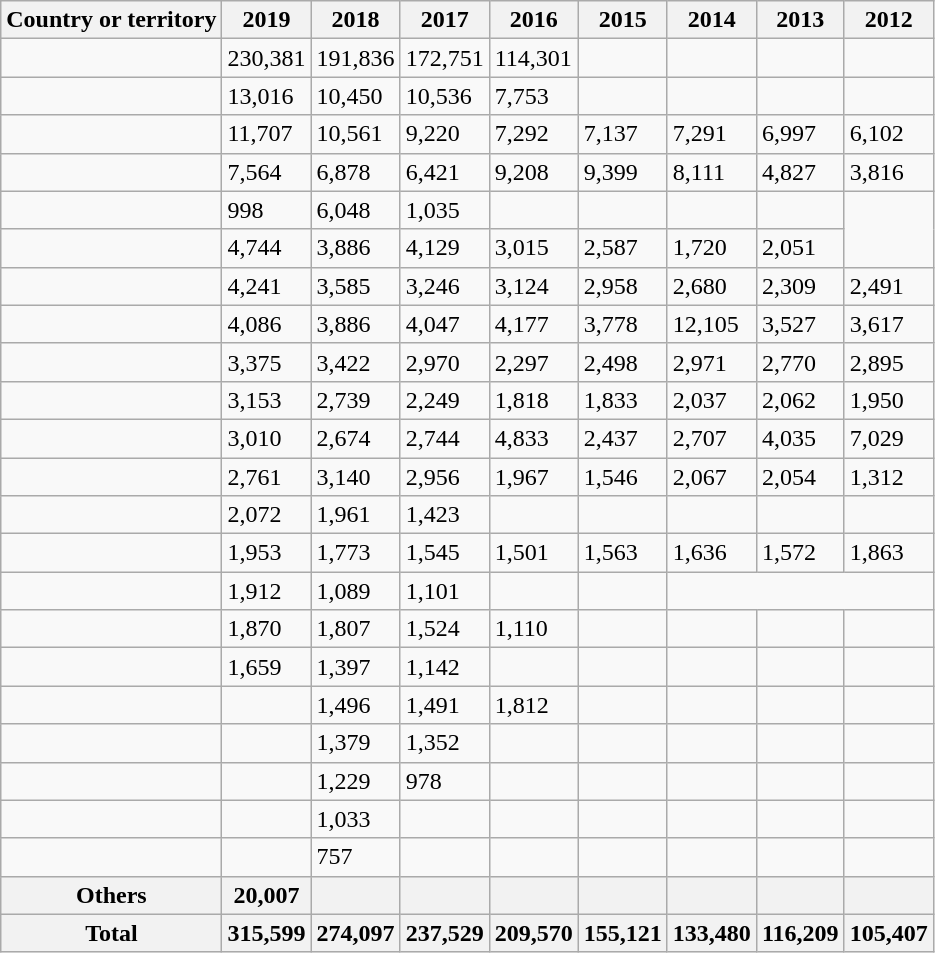<table class="wikitable sortable static-row-numbers static-row-header-text">
<tr>
<th>Country or territory</th>
<th>2019</th>
<th>2018</th>
<th>2017</th>
<th>2016</th>
<th>2015</th>
<th>2014</th>
<th>2013</th>
<th>2012</th>
</tr>
<tr>
<td></td>
<td>230,381</td>
<td>191,836</td>
<td>172,751</td>
<td>114,301</td>
<td></td>
<td></td>
<td></td>
<td></td>
</tr>
<tr>
<td></td>
<td>13,016</td>
<td>10,450</td>
<td>10,536</td>
<td>7,753</td>
<td></td>
<td></td>
<td></td>
<td></td>
</tr>
<tr>
<td></td>
<td>11,707</td>
<td>10,561</td>
<td>9,220</td>
<td>7,292</td>
<td>7,137</td>
<td>7,291</td>
<td>6,997</td>
<td>6,102</td>
</tr>
<tr>
<td></td>
<td>7,564</td>
<td>6,878</td>
<td>6,421</td>
<td>9,208</td>
<td>9,399</td>
<td>8,111</td>
<td>4,827</td>
<td>3,816</td>
</tr>
<tr>
<td></td>
<td>998</td>
<td>6,048</td>
<td>1,035</td>
<td></td>
<td></td>
<td></td>
<td></td>
</tr>
<tr>
<td></td>
<td>4,744</td>
<td>3,886</td>
<td>4,129</td>
<td>3,015</td>
<td>2,587</td>
<td>1,720</td>
<td>2,051</td>
</tr>
<tr>
<td></td>
<td>4,241</td>
<td>3,585</td>
<td>3,246</td>
<td>3,124</td>
<td>2,958</td>
<td>2,680</td>
<td>2,309</td>
<td>2,491</td>
</tr>
<tr>
<td></td>
<td>4,086</td>
<td>3,886</td>
<td>4,047</td>
<td>4,177</td>
<td>3,778</td>
<td>12,105</td>
<td>3,527</td>
<td>3,617</td>
</tr>
<tr>
<td></td>
<td>3,375</td>
<td>3,422</td>
<td>2,970</td>
<td>2,297</td>
<td>2,498</td>
<td>2,971</td>
<td>2,770</td>
<td>2,895</td>
</tr>
<tr>
<td></td>
<td>3,153</td>
<td>2,739</td>
<td>2,249</td>
<td>1,818</td>
<td>1,833</td>
<td>2,037</td>
<td>2,062</td>
<td>1,950</td>
</tr>
<tr>
<td></td>
<td>3,010</td>
<td>2,674</td>
<td>2,744</td>
<td>4,833</td>
<td>2,437</td>
<td>2,707</td>
<td>4,035</td>
<td>7,029</td>
</tr>
<tr>
<td></td>
<td>2,761</td>
<td>3,140</td>
<td>2,956</td>
<td>1,967</td>
<td>1,546</td>
<td>2,067</td>
<td>2,054</td>
<td>1,312</td>
</tr>
<tr>
<td></td>
<td>2,072</td>
<td>1,961</td>
<td>1,423</td>
<td></td>
<td></td>
<td></td>
<td></td>
<td></td>
</tr>
<tr>
<td></td>
<td>1,953</td>
<td>1,773</td>
<td>1,545</td>
<td>1,501</td>
<td>1,563</td>
<td>1,636</td>
<td>1,572</td>
<td>1,863</td>
</tr>
<tr>
<td></td>
<td>1,912</td>
<td>1,089</td>
<td>1,101</td>
<td></td>
<td></td>
</tr>
<tr>
<td></td>
<td>1,870</td>
<td>1,807</td>
<td>1,524</td>
<td>1,110</td>
<td></td>
<td></td>
<td></td>
<td></td>
</tr>
<tr>
<td></td>
<td>1,659</td>
<td>1,397</td>
<td>1,142</td>
<td></td>
<td></td>
<td></td>
<td></td>
<td></td>
</tr>
<tr>
<td></td>
<td></td>
<td>1,496</td>
<td>1,491</td>
<td>1,812</td>
<td></td>
<td></td>
<td></td>
<td></td>
</tr>
<tr>
<td></td>
<td></td>
<td>1,379</td>
<td>1,352</td>
<td></td>
<td></td>
<td></td>
<td></td>
<td></td>
</tr>
<tr>
<td></td>
<td></td>
<td>1,229</td>
<td>978</td>
<td></td>
<td></td>
<td></td>
<td></td>
<td></td>
</tr>
<tr>
<td></td>
<td></td>
<td>1,033</td>
<td></td>
<td></td>
<td></td>
<td></td>
<td></td>
<td></td>
</tr>
<tr>
<td></td>
<td></td>
<td>757</td>
<td></td>
<td></td>
<td></td>
<td></td>
<td></td>
<td></td>
</tr>
<tr>
<th>Others</th>
<th>20,007</th>
<th></th>
<th></th>
<th></th>
<th></th>
<th></th>
<th></th>
<th></th>
</tr>
<tr>
<th><strong>Total</strong></th>
<th>315,599</th>
<th>274,097</th>
<th>237,529</th>
<th>209,570</th>
<th>155,121</th>
<th>133,480</th>
<th>116,209</th>
<th>105,407</th>
</tr>
</table>
